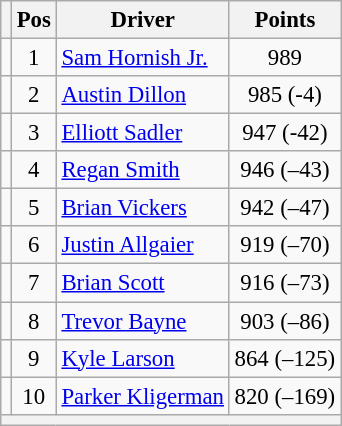<table class="wikitable" style="font-size: 95%;">
<tr>
<th></th>
<th>Pos</th>
<th>Driver</th>
<th>Points</th>
</tr>
<tr>
<td align="left"></td>
<td style="text-align:center;">1</td>
<td><a href='#'>Sam Hornish Jr.</a></td>
<td style="text-align:center;">989</td>
</tr>
<tr>
<td align="left"></td>
<td style="text-align:center;">2</td>
<td><a href='#'>Austin Dillon</a></td>
<td style="text-align:center;">985 (-4)</td>
</tr>
<tr>
<td align="left"></td>
<td style="text-align:center;">3</td>
<td><a href='#'>Elliott Sadler</a></td>
<td style="text-align:center;">947 (-42)</td>
</tr>
<tr>
<td align="left"></td>
<td style="text-align:center;">4</td>
<td><a href='#'>Regan Smith</a></td>
<td style="text-align:center;">946 (–43)</td>
</tr>
<tr>
<td align="left"></td>
<td style="text-align:center;">5</td>
<td><a href='#'>Brian Vickers</a></td>
<td style="text-align:center;">942 (–47)</td>
</tr>
<tr>
<td align="left"></td>
<td style="text-align:center;">6</td>
<td><a href='#'>Justin Allgaier</a></td>
<td style="text-align:center;">919 (–70)</td>
</tr>
<tr>
<td align="left"></td>
<td style="text-align:center;">7</td>
<td><a href='#'>Brian Scott</a></td>
<td style="text-align:center;">916 (–73)</td>
</tr>
<tr>
<td align="left"></td>
<td style="text-align:center;">8</td>
<td><a href='#'>Trevor Bayne</a></td>
<td style="text-align:center;">903 (–86)</td>
</tr>
<tr>
<td align="left"></td>
<td style="text-align:center;">9</td>
<td><a href='#'>Kyle Larson</a></td>
<td style="text-align:center;">864 (–125)</td>
</tr>
<tr>
<td align="left"></td>
<td style="text-align:center;">10</td>
<td><a href='#'>Parker Kligerman</a></td>
<td style="text-align:center;">820 (–169)</td>
</tr>
<tr class="sortbottom">
<th colspan="9"></th>
</tr>
</table>
